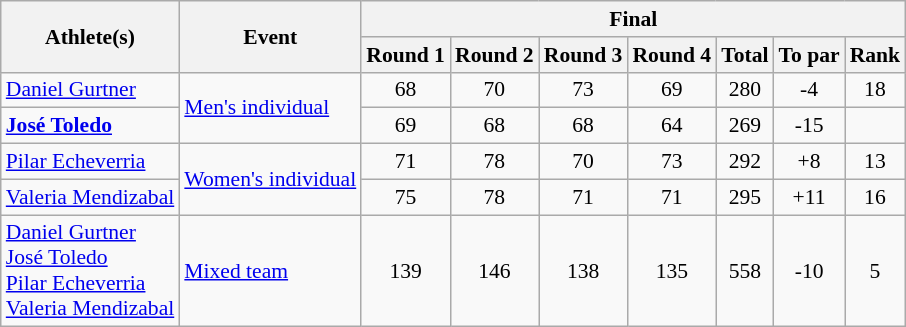<table class="wikitable" border="1" style="font-size:90%;text-align:center">
<tr>
<th rowspan=2>Athlete(s)</th>
<th rowspan=2>Event</th>
<th colspan=7>Final</th>
</tr>
<tr>
<th>Round 1</th>
<th>Round 2</th>
<th>Round 3</th>
<th>Round 4</th>
<th>Total</th>
<th>To par</th>
<th>Rank</th>
</tr>
<tr>
<td align=left><a href='#'>Daniel Gurtner</a></td>
<td align=left rowspan=2><a href='#'>Men's individual</a></td>
<td>68</td>
<td>70</td>
<td>73</td>
<td>69</td>
<td>280</td>
<td>-4</td>
<td>18</td>
</tr>
<tr>
<td align=left><strong><a href='#'>José Toledo</a></strong></td>
<td>69</td>
<td>68</td>
<td>68</td>
<td>64</td>
<td>269</td>
<td>-15</td>
<td></td>
</tr>
<tr>
<td align=left><a href='#'>Pilar Echeverria</a></td>
<td align=left rowspan=2><a href='#'>Women's individual</a></td>
<td>71</td>
<td>78</td>
<td>70</td>
<td>73</td>
<td>292</td>
<td>+8</td>
<td>13</td>
</tr>
<tr>
<td align=left><a href='#'>Valeria Mendizabal</a></td>
<td>75</td>
<td>78</td>
<td>71</td>
<td>71</td>
<td>295</td>
<td>+11</td>
<td>16</td>
</tr>
<tr>
<td align=left><a href='#'>Daniel Gurtner</a><br><a href='#'>José Toledo</a><br><a href='#'>Pilar Echeverria</a><br><a href='#'>Valeria Mendizabal</a></td>
<td align=left><a href='#'>Mixed team</a></td>
<td>139</td>
<td>146</td>
<td>138</td>
<td>135</td>
<td>558</td>
<td>-10</td>
<td>5</td>
</tr>
</table>
